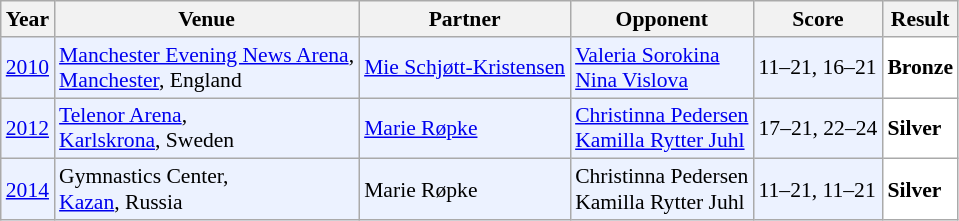<table class="sortable wikitable" style="font-size: 90%;">
<tr>
<th>Year</th>
<th>Venue</th>
<th>Partner</th>
<th>Opponent</th>
<th>Score</th>
<th>Result</th>
</tr>
<tr style="background:#ECF2FF">
<td align="center"><a href='#'>2010</a></td>
<td align="left"><a href='#'>Manchester Evening News Arena</a>,<br><a href='#'>Manchester</a>, England</td>
<td align="left"> <a href='#'>Mie Schjøtt-Kristensen</a></td>
<td align="left"> <a href='#'>Valeria Sorokina</a><br> <a href='#'>Nina Vislova</a></td>
<td align="left">11–21, 16–21</td>
<td style="text-align:left; background:white"> <strong>Bronze</strong></td>
</tr>
<tr style="background:#ECF2FF">
<td align="center"><a href='#'>2012</a></td>
<td align="left"><a href='#'>Telenor Arena</a>,<br><a href='#'>Karlskrona</a>, Sweden</td>
<td align="left"> <a href='#'>Marie Røpke</a></td>
<td align="left"> <a href='#'>Christinna Pedersen</a><br> <a href='#'>Kamilla Rytter Juhl</a></td>
<td align="left">17–21, 22–24</td>
<td style="text-align:left; background:white"> <strong>Silver</strong></td>
</tr>
<tr style="background:#ECF2FF">
<td align="center"><a href='#'>2014</a></td>
<td align="left">Gymnastics Center,<br><a href='#'>Kazan</a>, Russia</td>
<td align="left"> Marie Røpke</td>
<td align="left"> Christinna Pedersen<br> Kamilla Rytter Juhl</td>
<td align="left">11–21, 11–21</td>
<td style="text-align:left; background:white"> <strong>Silver</strong></td>
</tr>
</table>
